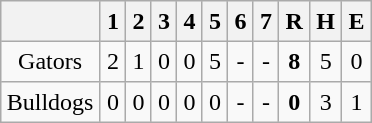<table align = right border="2" cellpadding="4" cellspacing="0" style="margin: 1em 1em 1em 1em; background: #F9F9F9; border: 1px #aaa solid; border-collapse: collapse;">
<tr align=center style="background: #F2F2F2;">
<th></th>
<th>1</th>
<th>2</th>
<th>3</th>
<th>4</th>
<th>5</th>
<th>6</th>
<th>7</th>
<th>R</th>
<th>H</th>
<th>E</th>
</tr>
<tr align=center>
<td>Gators</td>
<td>2</td>
<td>1</td>
<td>0</td>
<td>0</td>
<td>5</td>
<td>-</td>
<td>-</td>
<td><strong>8</strong></td>
<td>5</td>
<td>0</td>
</tr>
<tr align=center>
<td>Bulldogs</td>
<td>0</td>
<td>0</td>
<td>0</td>
<td>0</td>
<td>0</td>
<td>-</td>
<td>-</td>
<td><strong>0</strong></td>
<td>3</td>
<td>1</td>
</tr>
</table>
